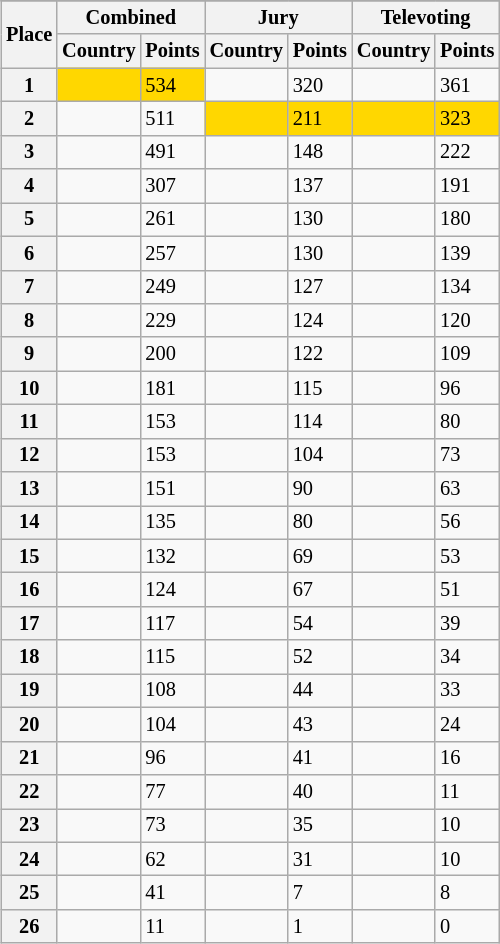<table class="wikitable collapsible plainrowheaders" style="float:right; margin:10px; font-size:85%;">
<tr>
</tr>
<tr>
<th scope="col" rowspan="2">Place</th>
<th scope="col" colspan="2">Combined</th>
<th scope="col" colspan="2">Jury</th>
<th scope="col" colspan="2">Televoting</th>
</tr>
<tr>
<th scope="col">Country</th>
<th scope="col">Points</th>
<th scope="col">Country</th>
<th scope="col">Points</th>
<th scope="col">Country</th>
<th scope="col">Points</th>
</tr>
<tr>
<th scope="row" style="text-align:center">1</th>
<td bgcolor="gold"></td>
<td bgcolor="gold">534</td>
<td></td>
<td>320</td>
<td></td>
<td>361</td>
</tr>
<tr>
<th scope="row" style="text-align:center">2</th>
<td></td>
<td>511</td>
<td bgcolor="gold"></td>
<td bgcolor="gold">211</td>
<td bgcolor="gold"></td>
<td bgcolor="gold">323</td>
</tr>
<tr>
<th scope="row" style="text-align:center">3</th>
<td></td>
<td>491</td>
<td></td>
<td>148</td>
<td></td>
<td>222</td>
</tr>
<tr>
<th scope="row" style="text-align:center">4</th>
<td></td>
<td>307</td>
<td></td>
<td>137</td>
<td></td>
<td>191</td>
</tr>
<tr>
<th scope="row" style="text-align:center">5</th>
<td></td>
<td>261</td>
<td></td>
<td>130</td>
<td></td>
<td>180</td>
</tr>
<tr>
<th scope="row" style="text-align:center">6</th>
<td></td>
<td>257</td>
<td></td>
<td>130</td>
<td></td>
<td>139</td>
</tr>
<tr>
<th scope="row" style="text-align:center">7</th>
<td></td>
<td>249</td>
<td></td>
<td>127</td>
<td></td>
<td>134</td>
</tr>
<tr>
<th scope="row" style="text-align:center">8</th>
<td></td>
<td>229</td>
<td></td>
<td>124</td>
<td></td>
<td>120</td>
</tr>
<tr>
<th scope="row" style="text-align:center">9</th>
<td></td>
<td>200</td>
<td></td>
<td>122</td>
<td></td>
<td>109</td>
</tr>
<tr>
<th scope="row" style="text-align:center">10</th>
<td></td>
<td>181</td>
<td></td>
<td>115</td>
<td></td>
<td>96</td>
</tr>
<tr>
<th scope="row" style="text-align:center">11</th>
<td></td>
<td>153</td>
<td></td>
<td>114</td>
<td></td>
<td>80</td>
</tr>
<tr>
<th scope="row" style="text-align:center">12</th>
<td></td>
<td>153</td>
<td></td>
<td>104</td>
<td></td>
<td>73</td>
</tr>
<tr>
<th scope="row" style="text-align:center">13</th>
<td></td>
<td>151</td>
<td></td>
<td>90</td>
<td></td>
<td>63</td>
</tr>
<tr>
<th scope="row" style="text-align:center">14</th>
<td></td>
<td>135</td>
<td></td>
<td>80</td>
<td></td>
<td>56</td>
</tr>
<tr>
<th scope="row" style="text-align:center">15</th>
<td></td>
<td>132</td>
<td></td>
<td>69</td>
<td></td>
<td>53</td>
</tr>
<tr>
<th scope="row" style="text-align:center">16</th>
<td></td>
<td>124</td>
<td></td>
<td>67</td>
<td></td>
<td>51</td>
</tr>
<tr>
<th scope="row" style="text-align:center">17</th>
<td></td>
<td>117</td>
<td></td>
<td>54</td>
<td></td>
<td>39</td>
</tr>
<tr>
<th scope="row" style="text-align:center">18</th>
<td></td>
<td>115</td>
<td></td>
<td>52</td>
<td></td>
<td>34</td>
</tr>
<tr>
<th scope="row" style="text-align:center">19</th>
<td></td>
<td>108</td>
<td></td>
<td>44</td>
<td></td>
<td>33</td>
</tr>
<tr>
<th scope="row" style="text-align:center">20</th>
<td></td>
<td>104</td>
<td></td>
<td>43</td>
<td></td>
<td>24</td>
</tr>
<tr>
<th scope="row" style="text-align:center">21</th>
<td></td>
<td>96</td>
<td></td>
<td>41</td>
<td></td>
<td>16</td>
</tr>
<tr>
<th scope="row" style="text-align:center">22</th>
<td></td>
<td>77</td>
<td></td>
<td>40</td>
<td></td>
<td>11</td>
</tr>
<tr>
<th scope="row" style="text-align:center">23</th>
<td></td>
<td>73</td>
<td></td>
<td>35</td>
<td></td>
<td>10</td>
</tr>
<tr>
<th scope="row" style="text-align:center">24</th>
<td></td>
<td>62</td>
<td></td>
<td>31</td>
<td></td>
<td>10</td>
</tr>
<tr>
<th scope="row" style="text-align:center">25</th>
<td></td>
<td>41</td>
<td></td>
<td>7</td>
<td></td>
<td>8</td>
</tr>
<tr>
<th scope="row" style="text-align:center">26</th>
<td></td>
<td>11</td>
<td></td>
<td>1</td>
<td></td>
<td>0</td>
</tr>
</table>
